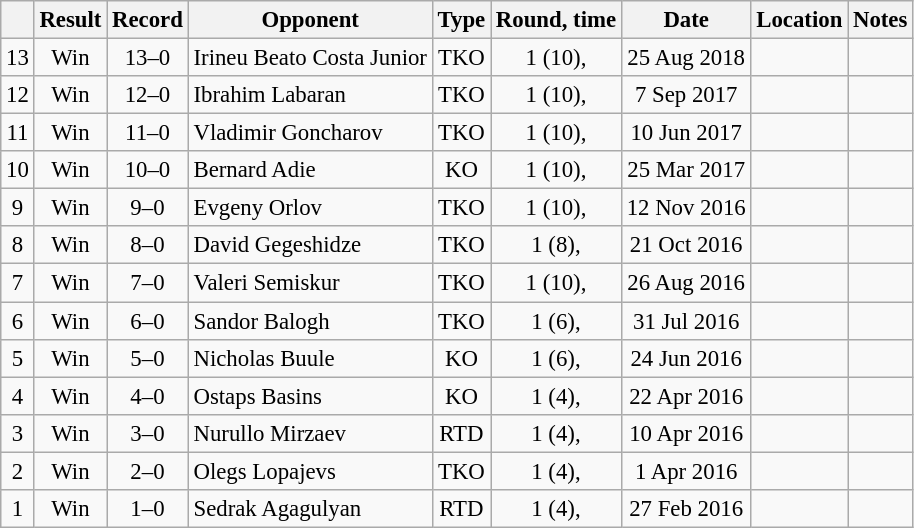<table class="wikitable" style="text-align:center; font-size:95%">
<tr>
<th></th>
<th>Result</th>
<th>Record</th>
<th>Opponent</th>
<th>Type</th>
<th>Round, time</th>
<th>Date</th>
<th>Location</th>
<th>Notes</th>
</tr>
<tr>
<td>13</td>
<td>Win</td>
<td>13–0</td>
<td style="text-align:left;"> Irineu Beato Costa Junior</td>
<td>ТKO</td>
<td>1 (10), </td>
<td>25 Aug 2018</td>
<td style="text-align:left;"> </td>
<td></td>
</tr>
<tr>
<td>12</td>
<td>Win</td>
<td>12–0</td>
<td style="text-align:left;"> Ibrahim Labaran</td>
<td>ТKO</td>
<td>1 (10), </td>
<td>7 Sep 2017</td>
<td style="text-align:left;"> </td>
<td style="text-align:left;"></td>
</tr>
<tr>
<td>11</td>
<td>Win</td>
<td>11–0</td>
<td style="text-align:left;"> Vladimir Goncharov</td>
<td>TKO</td>
<td>1 (10), </td>
<td>10 Jun 2017</td>
<td style="text-align:left;"> </td>
<td style="text-align:left;"></td>
</tr>
<tr>
<td>10</td>
<td>Win</td>
<td>10–0</td>
<td style="text-align:left;"> Bernard Adie</td>
<td>KO</td>
<td>1 (10), </td>
<td>25 Mar 2017</td>
<td style="text-align:left;"> </td>
<td></td>
</tr>
<tr>
<td>9</td>
<td>Win</td>
<td>9–0</td>
<td style="text-align:left;"> Evgeny Orlov</td>
<td>TKO</td>
<td>1 (10), </td>
<td>12 Nov 2016</td>
<td style="text-align:left;"> </td>
<td></td>
</tr>
<tr>
<td>8</td>
<td>Win</td>
<td>8–0</td>
<td style="text-align:left;"> David Gegeshidze</td>
<td>TKO</td>
<td>1 (8), </td>
<td>21 Oct 2016</td>
<td style="text-align:left;"> </td>
<td></td>
</tr>
<tr>
<td>7</td>
<td>Win</td>
<td>7–0</td>
<td style="text-align:left;"> Valeri Semiskur</td>
<td>TKO</td>
<td>1 (10), </td>
<td>26 Aug 2016</td>
<td style="text-align:left;"> </td>
<td></td>
</tr>
<tr>
<td>6</td>
<td>Win</td>
<td>6–0</td>
<td style="text-align:left;"> Sandor Balogh</td>
<td>TKO</td>
<td>1 (6), </td>
<td>31 Jul 2016</td>
<td style="text-align:left;"> </td>
<td></td>
</tr>
<tr>
<td>5</td>
<td>Win</td>
<td>5–0</td>
<td style="text-align:left;"> Nicholas Buule</td>
<td>KO</td>
<td>1 (6), </td>
<td>24 Jun 2016</td>
<td style="text-align:left;"> </td>
<td></td>
</tr>
<tr>
<td>4</td>
<td>Win</td>
<td>4–0</td>
<td style="text-align:left;"> Ostaps Basins</td>
<td>KO</td>
<td>1 (4), </td>
<td>22 Apr 2016</td>
<td style="text-align:left;"> </td>
<td></td>
</tr>
<tr>
<td>3</td>
<td>Win</td>
<td>3–0</td>
<td style="text-align:left;"> Nurullo Mirzaev</td>
<td>RTD</td>
<td>1 (4), </td>
<td>10 Apr 2016</td>
<td style="text-align:left;"> </td>
<td></td>
</tr>
<tr>
<td>2</td>
<td>Win</td>
<td>2–0</td>
<td style="text-align:left;"> Olegs Lopajevs</td>
<td>TKO</td>
<td>1 (4), </td>
<td>1 Apr 2016</td>
<td style="text-align:left;"> </td>
<td></td>
</tr>
<tr>
<td>1</td>
<td>Win</td>
<td>1–0</td>
<td style="text-align:left;"> Sedrak Agagulyan</td>
<td>RTD</td>
<td>1 (4), </td>
<td>27 Feb 2016</td>
<td style="text-align:left;"> </td>
<td style="text-align:left;"></td>
</tr>
</table>
